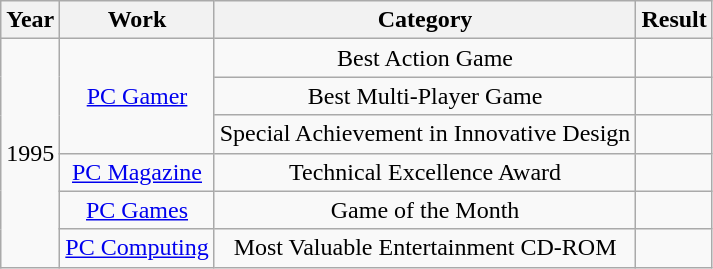<table class="wikitable sortable" style="text-align: center;">
<tr>
<th>Year</th>
<th>Work</th>
<th>Category</th>
<th>Result</th>
</tr>
<tr>
<td rowspan="6">1995</td>
<td rowspan="3"><a href='#'>PC Gamer</a></td>
<td>Best Action Game</td>
<td></td>
</tr>
<tr>
<td>Best Multi-Player Game</td>
<td></td>
</tr>
<tr>
<td>Special Achievement in Innovative Design</td>
<td></td>
</tr>
<tr>
<td><a href='#'>PC Magazine</a></td>
<td>Technical Excellence Award</td>
<td></td>
</tr>
<tr>
<td><a href='#'>PC Games</a></td>
<td>Game of the Month</td>
<td></td>
</tr>
<tr>
<td><a href='#'>PC Computing</a></td>
<td>Most Valuable Entertainment CD-ROM</td>
<td></td>
</tr>
</table>
